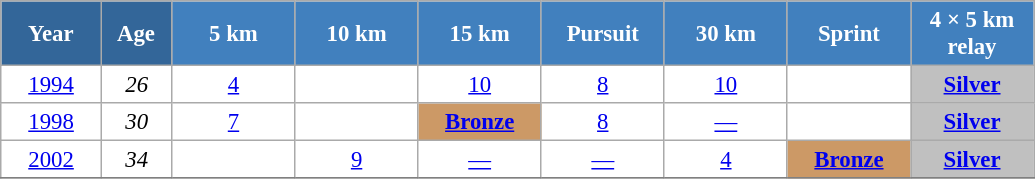<table class="wikitable" style="font-size:95%; text-align:center; border:grey solid 1px; border-collapse:collapse; background:#ffffff;">
<tr>
<th style="background-color:#369; color:white; width:60px;"> Year </th>
<th style="background-color:#369; color:white; width:40px;"> Age </th>
<th style="background-color:#4180be; color:white; width:75px;"> 5 km </th>
<th style="background-color:#4180be; color:white; width:75px;"> 10 km </th>
<th style="background-color:#4180be; color:white; width:75px;"> 15 km </th>
<th style="background-color:#4180be; color:white; width:75px;"> Pursuit </th>
<th style="background-color:#4180be; color:white; width:75px;"> 30 km </th>
<th style="background-color:#4180be; color:white; width:75px;"> Sprint </th>
<th style="background-color:#4180be; color:white; width:75px;"> 4 × 5 km <br> relay </th>
</tr>
<tr>
<td><a href='#'>1994</a></td>
<td><em>26</em></td>
<td><a href='#'>4</a></td>
<td></td>
<td><a href='#'>10</a></td>
<td><a href='#'>8</a></td>
<td><a href='#'>10</a></td>
<td></td>
<td style="background:silver;"><a href='#'><strong>Silver</strong></a></td>
</tr>
<tr>
<td><a href='#'>1998</a></td>
<td><em>30</em></td>
<td><a href='#'>7</a></td>
<td></td>
<td bgcolor="cc9966"><a href='#'><strong>Bronze</strong></a></td>
<td><a href='#'>8</a></td>
<td><a href='#'>—</a></td>
<td></td>
<td style="background:silver;"><a href='#'><strong>Silver</strong></a></td>
</tr>
<tr>
<td><a href='#'>2002</a></td>
<td><em>34</em></td>
<td></td>
<td><a href='#'>9</a></td>
<td><a href='#'>—</a></td>
<td><a href='#'>—</a></td>
<td><a href='#'>4</a></td>
<td bgcolor="cc9966"><a href='#'><strong>Bronze</strong></a></td>
<td style="background:silver;"><a href='#'><strong>Silver</strong></a></td>
</tr>
<tr>
</tr>
</table>
